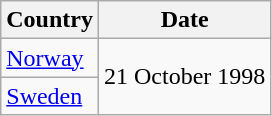<table class="wikitable">
<tr>
<th>Country</th>
<th>Date</th>
</tr>
<tr>
<td><a href='#'>Norway</a></td>
<td rowspan="2">21 October 1998</td>
</tr>
<tr>
<td><a href='#'>Sweden</a></td>
</tr>
</table>
